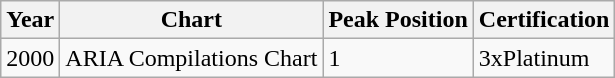<table class="wikitable" border="1">
<tr>
<th>Year</th>
<th>Chart</th>
<th>Peak Position</th>
<th>Certification</th>
</tr>
<tr>
<td>2000</td>
<td>ARIA Compilations Chart</td>
<td>1</td>
<td>3xPlatinum</td>
</tr>
</table>
